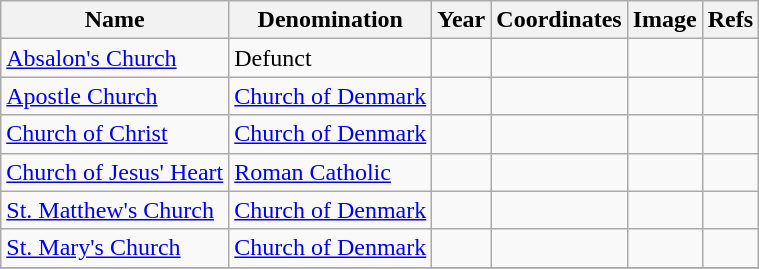<table class="wikitable sortable">
<tr>
<th>Name</th>
<th>Denomination</th>
<th>Year</th>
<th>Coordinates</th>
<th>Image</th>
<th>Refs</th>
</tr>
<tr>
<td><a href='#'>Absalon's Church</a></td>
<td>Defunct</td>
<td></td>
<td></td>
<td></td>
<td></td>
</tr>
<tr>
<td><a href='#'>Apostle Church</a></td>
<td><a href='#'>Church of Denmark</a></td>
<td></td>
<td></td>
<td></td>
<td></td>
</tr>
<tr>
<td><a href='#'>Church of Christ</a></td>
<td><a href='#'>Church of Denmark</a></td>
<td></td>
<td></td>
<td></td>
<td></td>
</tr>
<tr>
<td><a href='#'>Church of Jesus' Heart</a></td>
<td><a href='#'>Roman Catholic</a></td>
<td></td>
<td></td>
<td></td>
<td></td>
</tr>
<tr>
<td><a href='#'>St. Matthew's Church</a></td>
<td><a href='#'>Church of Denmark</a></td>
<td></td>
<td></td>
<td></td>
<td></td>
</tr>
<tr>
<td><a href='#'>St. Mary's Church</a></td>
<td><a href='#'>Church of Denmark</a></td>
<td></td>
<td></td>
<td></td>
<td></td>
</tr>
<tr>
</tr>
</table>
